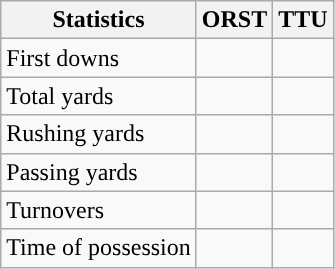<table class="wikitable" style="float:left">
<tr>
<th>Statistics</th>
<th>ORST</th>
<th>TTU</th>
</tr>
<tr>
<td>First downs</td>
<td></td>
<td></td>
</tr>
<tr>
<td>Total yards</td>
<td></td>
<td></td>
</tr>
<tr>
<td>Rushing yards</td>
<td></td>
<td></td>
</tr>
<tr>
<td>Passing yards</td>
<td></td>
<td></td>
</tr>
<tr>
<td>Turnovers</td>
<td></td>
<td></td>
</tr>
<tr>
<td>Time of possession</td>
<td></td>
<td></td>
</tr>
</table>
